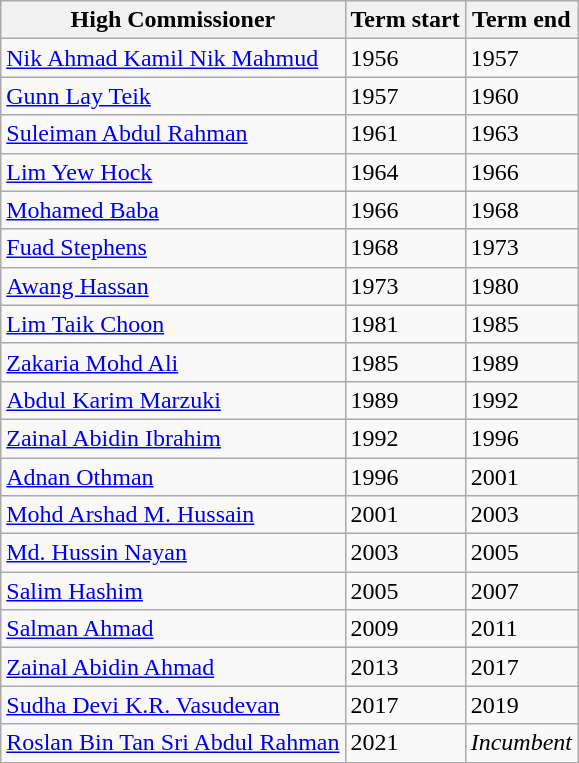<table class=wikitable>
<tr>
<th>High Commissioner</th>
<th>Term start</th>
<th>Term end</th>
</tr>
<tr>
<td><a href='#'>Nik Ahmad Kamil Nik Mahmud</a></td>
<td>1956</td>
<td>1957</td>
</tr>
<tr>
<td><a href='#'>Gunn Lay Teik</a></td>
<td>1957</td>
<td>1960</td>
</tr>
<tr>
<td><a href='#'>Suleiman Abdul Rahman</a></td>
<td>1961</td>
<td>1963</td>
</tr>
<tr>
<td><a href='#'>Lim Yew Hock</a></td>
<td>1964</td>
<td>1966</td>
</tr>
<tr>
<td><a href='#'>Mohamed Baba</a></td>
<td>1966</td>
<td>1968</td>
</tr>
<tr>
<td><a href='#'>Fuad Stephens</a></td>
<td>1968</td>
<td>1973</td>
</tr>
<tr>
<td><a href='#'>Awang Hassan</a></td>
<td>1973</td>
<td>1980</td>
</tr>
<tr>
<td><a href='#'>Lim Taik Choon</a></td>
<td>1981</td>
<td>1985</td>
</tr>
<tr>
<td><a href='#'>Zakaria Mohd Ali</a></td>
<td>1985</td>
<td>1989</td>
</tr>
<tr>
<td><a href='#'>Abdul Karim Marzuki</a></td>
<td>1989</td>
<td>1992</td>
</tr>
<tr>
<td><a href='#'>Zainal Abidin Ibrahim</a></td>
<td>1992</td>
<td>1996</td>
</tr>
<tr>
<td><a href='#'>Adnan Othman</a></td>
<td>1996</td>
<td>2001</td>
</tr>
<tr>
<td><a href='#'>Mohd Arshad M. Hussain</a></td>
<td>2001</td>
<td>2003</td>
</tr>
<tr>
<td><a href='#'>Md. Hussin Nayan</a></td>
<td>2003</td>
<td>2005</td>
</tr>
<tr>
<td><a href='#'>Salim Hashim</a></td>
<td>2005</td>
<td>2007</td>
</tr>
<tr>
<td><a href='#'>Salman Ahmad</a></td>
<td>2009</td>
<td>2011</td>
</tr>
<tr>
<td><a href='#'>Zainal Abidin Ahmad</a></td>
<td>2013</td>
<td>2017</td>
</tr>
<tr>
<td><a href='#'>Sudha Devi K.R. Vasudevan</a></td>
<td>2017</td>
<td>2019</td>
</tr>
<tr>
<td><a href='#'>Roslan Bin Tan Sri Abdul Rahman</a></td>
<td>2021</td>
<td><em>Incumbent</em></td>
</tr>
</table>
